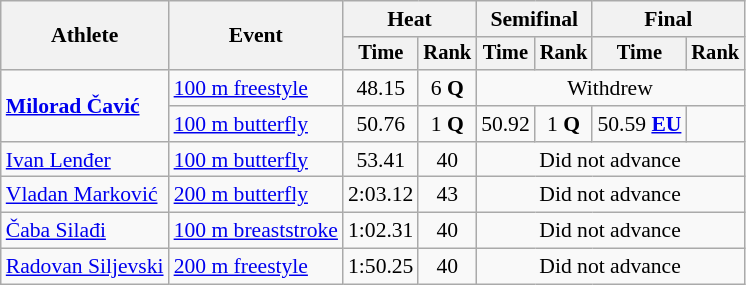<table class=wikitable style="font-size:90%">
<tr>
<th rowspan="2">Athlete</th>
<th rowspan="2">Event</th>
<th colspan="2">Heat</th>
<th colspan="2">Semifinal</th>
<th colspan="2">Final</th>
</tr>
<tr style="font-size:95%">
<th>Time</th>
<th>Rank</th>
<th>Time</th>
<th>Rank</th>
<th>Time</th>
<th>Rank</th>
</tr>
<tr align=center>
<td align=left rowspan=2><strong><a href='#'>Milorad Čavić</a></strong></td>
<td align=left><a href='#'>100 m freestyle</a></td>
<td>48.15</td>
<td>6 <strong>Q</strong></td>
<td colspan=4>Withdrew</td>
</tr>
<tr align=center>
<td align=left><a href='#'>100 m butterfly</a></td>
<td>50.76 </td>
<td>1 <strong>Q</strong></td>
<td>50.92</td>
<td>1 <strong>Q</strong></td>
<td>50.59 <strong><a href='#'>EU</a></strong></td>
<td></td>
</tr>
<tr align=center>
<td align=left><a href='#'>Ivan Lenđer</a></td>
<td align=left><a href='#'>100 m butterfly</a></td>
<td>53.41</td>
<td>40</td>
<td colspan=4>Did not advance</td>
</tr>
<tr align=center>
<td align=left><a href='#'>Vladan Marković</a></td>
<td align=left><a href='#'>200 m butterfly</a></td>
<td>2:03.12</td>
<td>43</td>
<td colspan=4>Did not advance</td>
</tr>
<tr align=center>
<td align=left><a href='#'>Čaba Silađi</a></td>
<td align=left><a href='#'>100 m breaststroke</a></td>
<td>1:02.31</td>
<td>40</td>
<td colspan=4>Did not advance</td>
</tr>
<tr align=center>
<td align=left><a href='#'>Radovan Siljevski</a></td>
<td align=left><a href='#'>200 m freestyle</a></td>
<td>1:50.25</td>
<td>40</td>
<td colspan=4>Did not advance</td>
</tr>
</table>
